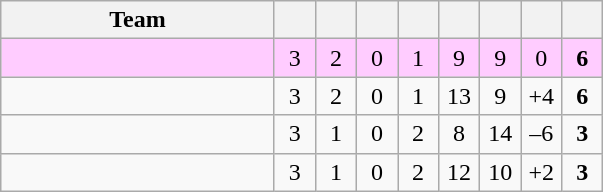<table class="wikitable" style="text-align: center;">
<tr>
<th style="width:175px;">Team</th>
<th width="20"></th>
<th width="20"></th>
<th width="20"></th>
<th width="20"></th>
<th width="20"></th>
<th width="20"></th>
<th width="20"></th>
<th width="20"></th>
</tr>
<tr style="background:#fcf;">
<td align=left></td>
<td>3</td>
<td>2</td>
<td>0</td>
<td>1</td>
<td>9</td>
<td>9</td>
<td>0</td>
<td><strong>6</strong></td>
</tr>
<tr>
<td align=left></td>
<td>3</td>
<td>2</td>
<td>0</td>
<td>1</td>
<td>13</td>
<td>9</td>
<td>+4</td>
<td><strong>6</strong></td>
</tr>
<tr>
<td align=left></td>
<td>3</td>
<td>1</td>
<td>0</td>
<td>2</td>
<td>8</td>
<td>14</td>
<td>–6</td>
<td><strong>3</strong></td>
</tr>
<tr>
<td align=left></td>
<td>3</td>
<td>1</td>
<td>0</td>
<td>2</td>
<td>12</td>
<td>10</td>
<td>+2</td>
<td><strong>3</strong></td>
</tr>
</table>
